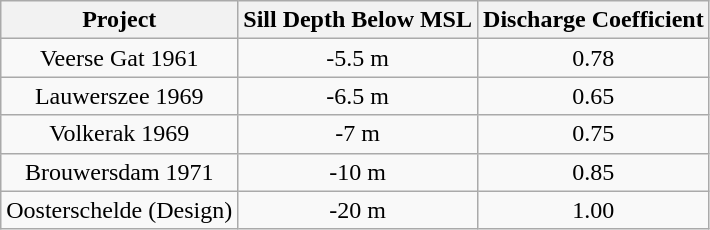<table class="wikitable" style="text-align:center;">
<tr>
<th>Project</th>
<th>Sill Depth Below MSL</th>
<th>Discharge Coefficient</th>
</tr>
<tr>
<td>Veerse Gat 1961</td>
<td>-5.5 m</td>
<td>0.78</td>
</tr>
<tr>
<td>Lauwerszee 1969</td>
<td>-6.5 m</td>
<td>0.65</td>
</tr>
<tr>
<td>Volkerak 1969</td>
<td>-7 m</td>
<td>0.75</td>
</tr>
<tr>
<td>Brouwersdam 1971</td>
<td>-10 m</td>
<td>0.85</td>
</tr>
<tr>
<td>Oosterschelde (Design)</td>
<td>-20 m</td>
<td>1.00</td>
</tr>
</table>
